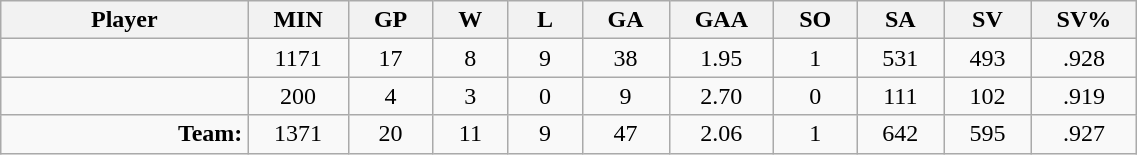<table class="wikitable sortable" width="60%">
<tr>
<th bgcolor="#DDDDFF" width="10%">Player</th>
<th width="3%" bgcolor="#DDDDFF" title="Minutes played">MIN</th>
<th width="3%" bgcolor="#DDDDFF" title="Games played in">GP</th>
<th width="3%" bgcolor="#DDDDFF" title="Games played in">W</th>
<th width="3%" bgcolor="#DDDDFF"title="Games played in">L</th>
<th width="3%" bgcolor="#DDDDFF" title="Goals against">GA</th>
<th width="3%" bgcolor="#DDDDFF" title="Goals against average">GAA</th>
<th width="3%" bgcolor="#DDDDFF" title="Shut-outs">SO</th>
<th width="3%" bgcolor="#DDDDFF" title="Shots against">SA</th>
<th width="3%" bgcolor="#DDDDFF" title="Shots saved">SV</th>
<th width="3%" bgcolor="#DDDDFF" title="Save percentage">SV%</th>
</tr>
<tr align="center">
<td align="right"></td>
<td>1171</td>
<td>17</td>
<td>8</td>
<td>9</td>
<td>38</td>
<td>1.95</td>
<td>1</td>
<td>531</td>
<td>493</td>
<td>.928</td>
</tr>
<tr align="center">
<td align="right"></td>
<td>200</td>
<td>4</td>
<td>3</td>
<td>0</td>
<td>9</td>
<td>2.70</td>
<td>0</td>
<td>111</td>
<td>102</td>
<td>.919</td>
</tr>
<tr align="center">
<td align="right"><strong>Team:</strong></td>
<td>1371</td>
<td>20</td>
<td>11</td>
<td>9</td>
<td>47</td>
<td>2.06</td>
<td>1</td>
<td>642</td>
<td>595</td>
<td>.927</td>
</tr>
</table>
